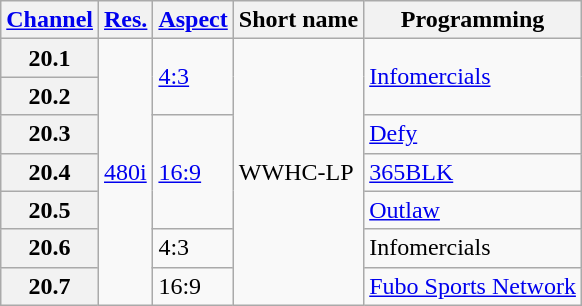<table class="wikitable">
<tr>
<th scope = "col"><a href='#'>Channel</a></th>
<th scope = "col"><a href='#'>Res.</a></th>
<th scope = "col"><a href='#'>Aspect</a></th>
<th scope = "col">Short name</th>
<th scope = "col">Programming</th>
</tr>
<tr>
<th scope = "row">20.1</th>
<td rowspan=7><a href='#'>480i</a></td>
<td rowspan=2><a href='#'>4:3</a></td>
<td rowspan=7>WWHC-LP</td>
<td rowspan=2><a href='#'>Infomercials</a></td>
</tr>
<tr>
<th scope = "row">20.2</th>
</tr>
<tr>
<th scope = "row">20.3</th>
<td rowspan=3><a href='#'>16:9</a></td>
<td><a href='#'>Defy</a></td>
</tr>
<tr>
<th scope = "row">20.4</th>
<td><a href='#'>365BLK</a></td>
</tr>
<tr>
<th scope = "row">20.5</th>
<td><a href='#'>Outlaw</a></td>
</tr>
<tr>
<th scope = "row">20.6</th>
<td>4:3</td>
<td>Infomercials</td>
</tr>
<tr>
<th scope = "row">20.7</th>
<td>16:9</td>
<td><a href='#'>Fubo Sports Network</a></td>
</tr>
</table>
